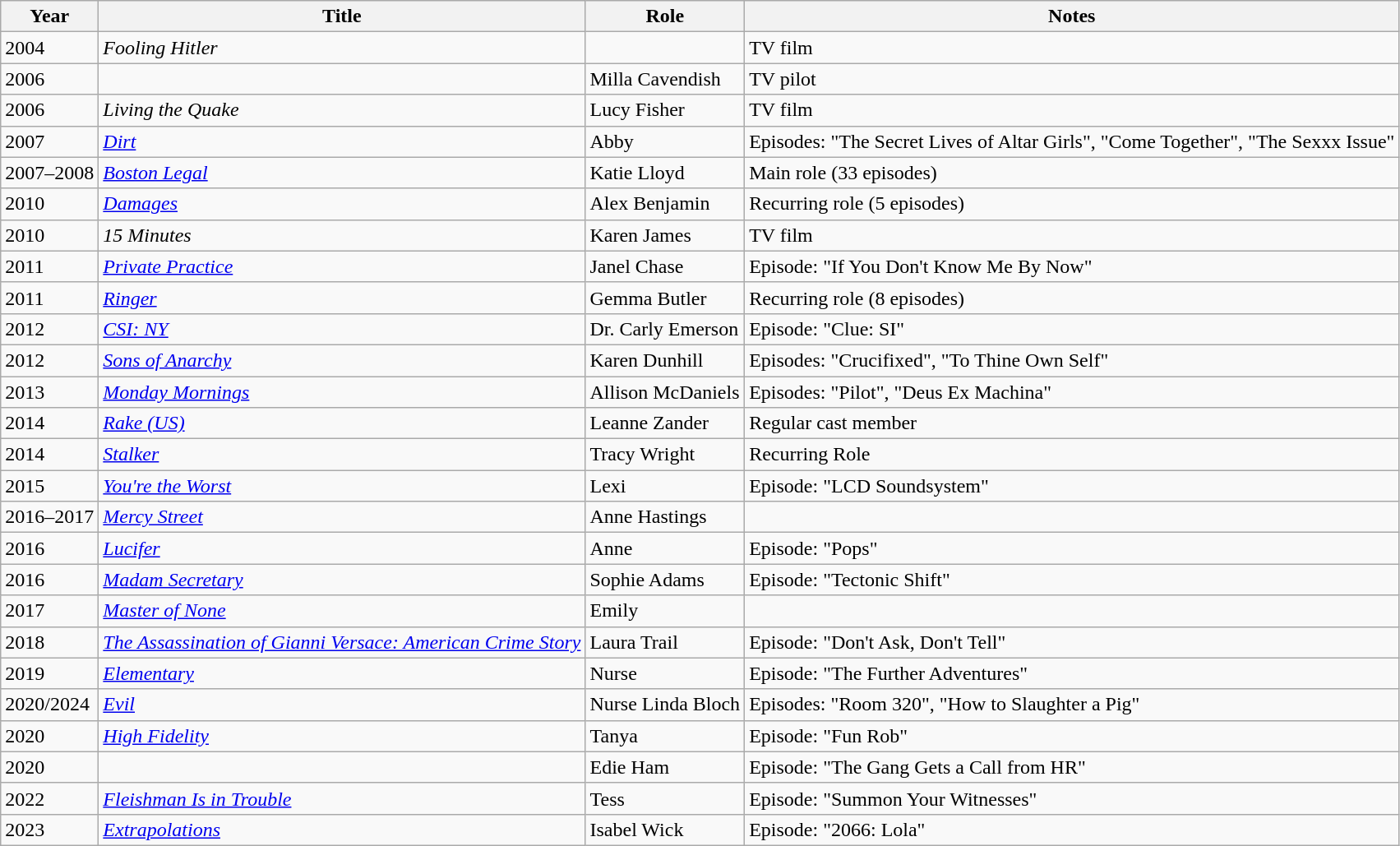<table class="wikitable sortable">
<tr>
<th>Year</th>
<th>Title</th>
<th>Role</th>
<th class="unsortable">Notes</th>
</tr>
<tr>
<td>2004</td>
<td><em>Fooling Hitler</em></td>
<td></td>
<td>TV film</td>
</tr>
<tr>
<td>2006</td>
<td><em></em></td>
<td>Milla Cavendish</td>
<td>TV pilot</td>
</tr>
<tr>
<td>2006</td>
<td><em>Living the Quake</em></td>
<td>Lucy Fisher</td>
<td>TV film</td>
</tr>
<tr>
<td>2007</td>
<td><em><a href='#'>Dirt</a></em></td>
<td>Abby</td>
<td>Episodes: "The Secret Lives of Altar Girls", "Come Together", "The Sexxx Issue"</td>
</tr>
<tr>
<td>2007–2008</td>
<td><em><a href='#'>Boston Legal</a></em></td>
<td>Katie Lloyd</td>
<td>Main role (33 episodes)</td>
</tr>
<tr>
<td>2010</td>
<td><em><a href='#'>Damages</a></em></td>
<td>Alex Benjamin</td>
<td>Recurring role (5 episodes)</td>
</tr>
<tr>
<td>2010</td>
<td><em>15 Minutes</em></td>
<td>Karen James</td>
<td>TV film</td>
</tr>
<tr>
<td>2011</td>
<td><em><a href='#'>Private Practice</a></em></td>
<td>Janel Chase</td>
<td>Episode: "If You Don't Know Me By Now"</td>
</tr>
<tr>
<td>2011</td>
<td><em><a href='#'>Ringer</a></em></td>
<td>Gemma Butler</td>
<td>Recurring role (8 episodes)</td>
</tr>
<tr>
<td>2012</td>
<td><em><a href='#'>CSI: NY</a></em></td>
<td>Dr. Carly Emerson</td>
<td>Episode: "Clue: SI"</td>
</tr>
<tr>
<td>2012</td>
<td><em><a href='#'>Sons of Anarchy</a></em></td>
<td>Karen Dunhill</td>
<td>Episodes: "Crucifixed", "To Thine Own Self"</td>
</tr>
<tr>
<td>2013</td>
<td><em><a href='#'>Monday Mornings</a></em></td>
<td>Allison McDaniels</td>
<td>Episodes: "Pilot", "Deus Ex Machina"</td>
</tr>
<tr>
<td>2014</td>
<td><em><a href='#'>Rake (US)</a></em></td>
<td>Leanne Zander</td>
<td>Regular cast member</td>
</tr>
<tr>
<td>2014</td>
<td><em><a href='#'>Stalker</a></em></td>
<td>Tracy Wright</td>
<td>Recurring Role</td>
</tr>
<tr>
<td>2015</td>
<td><em><a href='#'>You're the Worst</a></em></td>
<td>Lexi</td>
<td>Episode: "LCD Soundsystem"</td>
</tr>
<tr>
<td>2016–2017</td>
<td><em><a href='#'>Mercy Street</a></em></td>
<td>Anne Hastings</td>
<td></td>
</tr>
<tr>
<td>2016</td>
<td><em><a href='#'>Lucifer</a></em></td>
<td>Anne</td>
<td>Episode: "Pops"</td>
</tr>
<tr>
<td>2016</td>
<td><em><a href='#'>Madam Secretary</a></em></td>
<td>Sophie Adams</td>
<td>Episode: "Tectonic Shift"</td>
</tr>
<tr>
<td>2017</td>
<td><em><a href='#'>Master of None</a></em></td>
<td>Emily</td>
<td></td>
</tr>
<tr>
<td>2018</td>
<td><em><a href='#'>The Assassination of Gianni Versace: American Crime Story</a></em></td>
<td>Laura Trail</td>
<td>Episode: "Don't Ask, Don't Tell"</td>
</tr>
<tr>
<td>2019</td>
<td><em><a href='#'>Elementary</a></em></td>
<td>Nurse</td>
<td>Episode: "The Further Adventures"</td>
</tr>
<tr>
<td>2020/2024</td>
<td><em><a href='#'>Evil</a></em></td>
<td>Nurse Linda Bloch</td>
<td>Episodes: "Room 320", "How to Slaughter a Pig"</td>
</tr>
<tr>
<td>2020</td>
<td><em><a href='#'>High Fidelity</a></em></td>
<td>Tanya</td>
<td>Episode: "Fun Rob"</td>
</tr>
<tr>
<td>2020</td>
<td><em></em></td>
<td>Edie Ham</td>
<td>Episode: "The Gang Gets a Call from HR"</td>
</tr>
<tr>
<td>2022</td>
<td><em><a href='#'>Fleishman Is in Trouble</a></em></td>
<td>Tess</td>
<td>Episode: "Summon Your Witnesses"</td>
</tr>
<tr>
<td>2023</td>
<td><em><a href='#'>Extrapolations</a></em></td>
<td>Isabel Wick</td>
<td>Episode: "2066: Lola"</td>
</tr>
</table>
